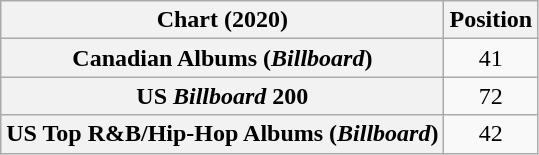<table class="wikitable sortable plainrowheaders" style="text-align:center">
<tr>
<th scope="col">Chart (2020)</th>
<th scope="col">Position</th>
</tr>
<tr>
<th scope="row">Canadian Albums (<em>Billboard</em>)</th>
<td>41</td>
</tr>
<tr>
<th scope="row">US <em>Billboard</em> 200</th>
<td>72</td>
</tr>
<tr>
<th scope="row">US Top R&B/Hip-Hop Albums (<em>Billboard</em>)</th>
<td>42</td>
</tr>
</table>
